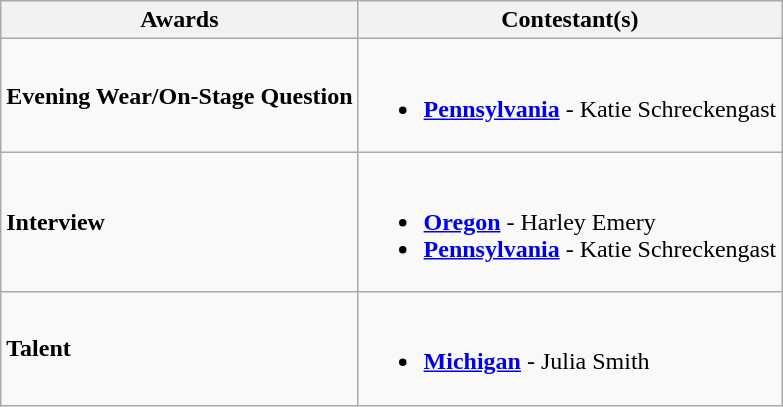<table class="wikitable">
<tr>
<th>Awards</th>
<th>Contestant(s)</th>
</tr>
<tr>
<td><strong>Evening Wear/On-Stage Question</strong></td>
<td><br><ul><li> <strong><a href='#'>Pennsylvania</a></strong> - Katie Schreckengast</li></ul></td>
</tr>
<tr>
<td><strong>Interview</strong></td>
<td><br><ul><li> <strong><a href='#'>Oregon</a></strong> - Harley Emery</li><li> <strong><a href='#'>Pennsylvania</a></strong> - Katie Schreckengast</li></ul></td>
</tr>
<tr>
<td><strong>Talent</strong></td>
<td><br><ul><li> <strong><a href='#'>Michigan</a></strong> - Julia Smith</li></ul></td>
</tr>
</table>
